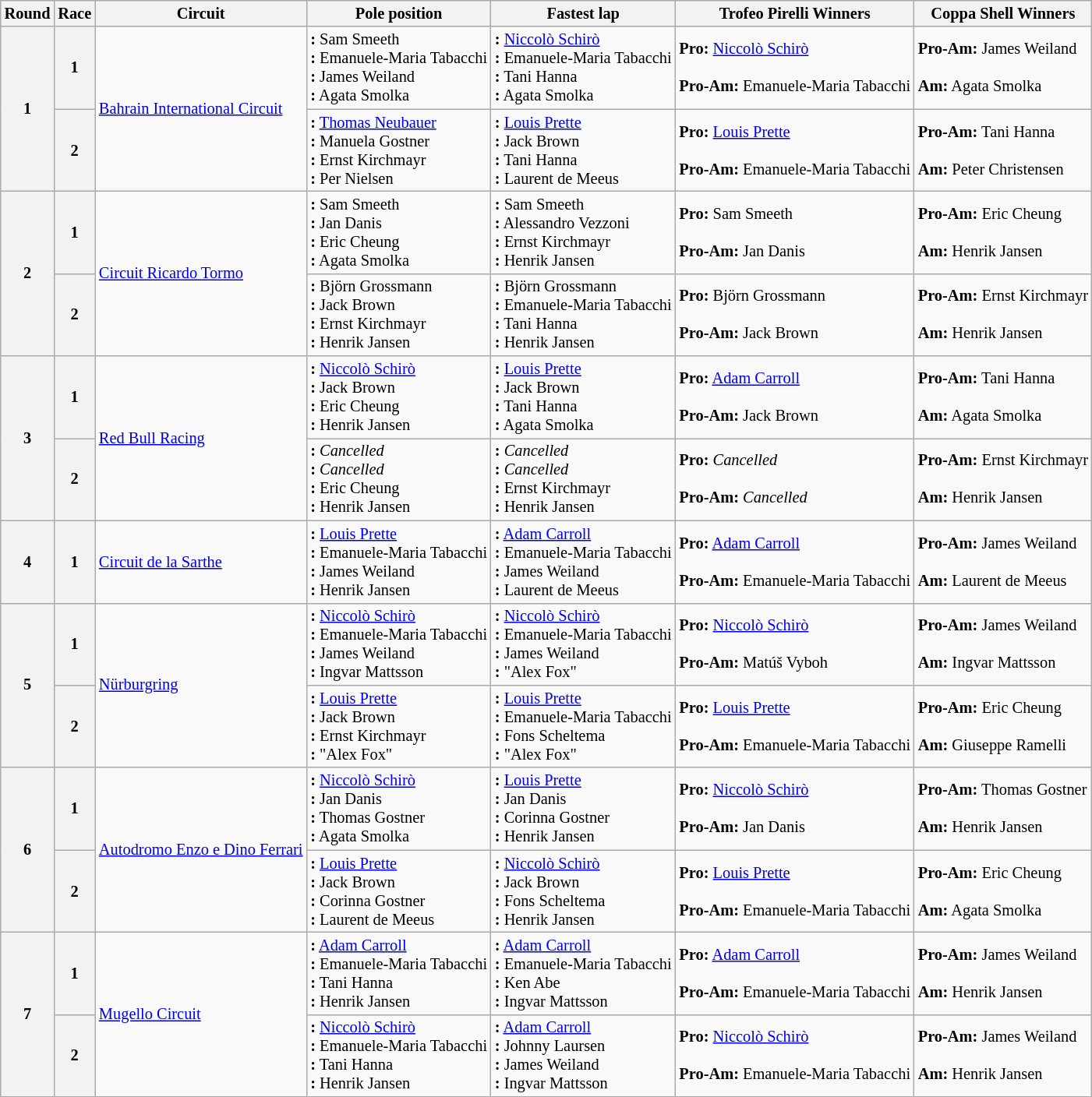<table class="wikitable" style="font-size: 85%;">
<tr>
<th>Round</th>
<th>Race</th>
<th>Circuit</th>
<th>Pole position</th>
<th>Fastest lap</th>
<th>Trofeo Pirelli Winners</th>
<th>Coppa Shell Winners</th>
</tr>
<tr>
<th rowspan=2>1</th>
<th>1</th>
<td rowspan=2> <a href='#'>Bahrain International Circuit</a></td>
<td><strong>:</strong>  Sam Smeeth<br><strong>:</strong>  Emanuele-Maria Tabacchi<br><strong>:</strong>  James Weiland<br><strong>:</strong>  Agata Smolka</td>
<td><strong>:</strong>  <a href='#'>Niccolò Schirò</a><br><strong>:</strong>  Emanuele-Maria Tabacchi<br><strong>:</strong>  Tani Hanna<br><strong>:</strong>  Agata Smolka</td>
<td><strong>Pro:</strong>  <a href='#'>Niccolò Schirò</a><br><br><strong>Pro-Am:</strong>  Emanuele-Maria Tabacchi<br></td>
<td><strong>Pro-Am:</strong>  James Weiland<br><br><strong>Am:</strong>  Agata Smolka<br></td>
</tr>
<tr>
<th>2</th>
<td><strong>:</strong>  <a href='#'>Thomas Neubauer</a><br><strong>:</strong>  Manuela Gostner<br><strong>:</strong>  Ernst Kirchmayr<br><strong>:</strong>  Per Nielsen</td>
<td><strong>:</strong>  <a href='#'>Louis Prette</a><br><strong>:</strong>  Jack Brown<br><strong>:</strong>  Tani Hanna<br><strong>:</strong>  Laurent de Meeus</td>
<td><strong>Pro:</strong>  <a href='#'>Louis Prette</a><br><br><strong>Pro-Am:</strong>  Emanuele-Maria Tabacchi<br></td>
<td><strong>Pro-Am:</strong>  Tani Hanna<br><br><strong>Am:</strong>  Peter Christensen<br></td>
</tr>
<tr>
<th rowspan=2>2</th>
<th>1</th>
<td rowspan=2> <a href='#'>Circuit Ricardo Tormo</a></td>
<td><strong>:</strong>  Sam Smeeth<br><strong>:</strong>  Jan Danis<br><strong>:</strong>  Eric Cheung<br><strong>:</strong>  Agata Smolka</td>
<td><strong>:</strong>  Sam Smeeth<br><strong>:</strong>  Alessandro Vezzoni<br><strong>:</strong>  Ernst Kirchmayr<br><strong>:</strong>  Henrik Jansen</td>
<td><strong>Pro:</strong>  Sam Smeeth<br><br><strong>Pro-Am:</strong>  Jan Danis<br></td>
<td><strong>Pro-Am:</strong>  Eric Cheung<br><br><strong>Am:</strong>  Henrik Jansen<br></td>
</tr>
<tr>
<th>2</th>
<td><strong>:</strong>  Björn Grossmann<br><strong>:</strong>  Jack Brown<br><strong>:</strong>  Ernst Kirchmayr<br><strong>:</strong>  Henrik Jansen</td>
<td><strong>:</strong>  Björn Grossmann<br><strong>:</strong>  Emanuele-Maria Tabacchi<br><strong>:</strong>  Tani Hanna<br><strong>:</strong>  Henrik Jansen</td>
<td><strong>Pro:</strong>  Björn Grossmann<br><br><strong>Pro-Am:</strong>  Jack Brown<br></td>
<td><strong>Pro-Am:</strong>  Ernst Kirchmayr<br><br><strong>Am:</strong>  Henrik Jansen<br></td>
</tr>
<tr>
<th rowspan=2>3</th>
<th>1</th>
<td rowspan=2> <a href='#'>Red Bull Racing</a></td>
<td><strong>:</strong>  <a href='#'>Niccolò Schirò</a><br><strong>:</strong>  Jack Brown<br><strong>:</strong>  Eric Cheung<br><strong>:</strong>  Henrik Jansen</td>
<td><strong>:</strong>  <a href='#'>Louis Prette</a><br><strong>:</strong>  Jack Brown<br><strong>:</strong>  Tani Hanna<br><strong>:</strong>  Agata Smolka</td>
<td><strong>Pro:</strong>  <a href='#'>Adam Carroll</a><br><br><strong>Pro-Am:</strong>  Jack Brown<br></td>
<td><strong>Pro-Am:</strong>  Tani Hanna<br><br><strong>Am:</strong>  Agata Smolka<br></td>
</tr>
<tr>
<th>2</th>
<td><strong>:</strong> <em>Cancelled</em><br><strong>:</strong> <em>Cancelled</em><br><strong>:</strong>  Eric Cheung<br><strong>:</strong>  Henrik Jansen</td>
<td><strong>:</strong> <em>Cancelled</em><br><strong>:</strong> <em>Cancelled</em><br><strong>:</strong>  Ernst Kirchmayr<br><strong>:</strong>  Henrik Jansen</td>
<td><strong>Pro:</strong> <em>Cancelled</em><br><br><strong>Pro-Am:</strong> <em>Cancelled</em><br></td>
<td><strong>Pro-Am:</strong>  Ernst Kirchmayr<br><br><strong>Am:</strong>  Henrik Jansen<br></td>
</tr>
<tr>
<th>4</th>
<th>1</th>
<td> <a href='#'>Circuit de la Sarthe</a></td>
<td><strong>:</strong>  <a href='#'>Louis Prette</a><br><strong>:</strong>  Emanuele-Maria Tabacchi<br><strong>:</strong>  James Weiland<br><strong>:</strong>  Henrik Jansen</td>
<td><strong>:</strong>  <a href='#'>Adam Carroll</a><br><strong>:</strong>  Emanuele-Maria Tabacchi<br><strong>:</strong>  James Weiland<br><strong>:</strong>  Laurent de Meeus</td>
<td><strong>Pro:</strong>  <a href='#'>Adam Carroll</a><br><br><strong>Pro-Am:</strong>  Emanuele-Maria Tabacchi<br></td>
<td><strong>Pro-Am:</strong>  James Weiland<br><br><strong>Am:</strong>  Laurent de Meeus<br></td>
</tr>
<tr>
<th rowspan=2>5</th>
<th>1</th>
<td rowspan=2> <a href='#'>Nürburgring</a></td>
<td><strong>:</strong>  <a href='#'>Niccolò Schirò</a><br><strong>:</strong>  Emanuele-Maria Tabacchi<br><strong>:</strong>  James Weiland<br><strong>:</strong>  Ingvar Mattsson</td>
<td><strong>:</strong>  <a href='#'>Niccolò Schirò</a><br><strong>:</strong>  Emanuele-Maria Tabacchi<br><strong>:</strong>  James Weiland<br><strong>:</strong>  "Alex Fox"</td>
<td><strong>Pro:</strong>  <a href='#'>Niccolò Schirò</a><br><br><strong>Pro-Am:</strong>  Matúš Vyboh<br></td>
<td><strong>Pro-Am:</strong>  James Weiland<br><br><strong>Am:</strong>  Ingvar Mattsson<br></td>
</tr>
<tr>
<th>2</th>
<td><strong>:</strong>  <a href='#'>Louis Prette</a><br><strong>:</strong>  Jack Brown<br><strong>:</strong>  Ernst Kirchmayr<br><strong>:</strong>  "Alex Fox"</td>
<td><strong>:</strong>  <a href='#'>Louis Prette</a><br><strong>:</strong>  Emanuele-Maria Tabacchi<br><strong>:</strong>  Fons Scheltema<br><strong>:</strong>  "Alex Fox"</td>
<td><strong>Pro:</strong>  <a href='#'>Louis Prette</a><br><br><strong>Pro-Am:</strong>  Emanuele-Maria Tabacchi<br></td>
<td><strong>Pro-Am:</strong>  Eric Cheung<br><br><strong>Am:</strong>  Giuseppe Ramelli<br></td>
</tr>
<tr>
<th rowspan=2>6</th>
<th>1</th>
<td rowspan=2> <a href='#'>Autodromo Enzo e Dino Ferrari</a></td>
<td><strong>:</strong>  <a href='#'>Niccolò Schirò</a><br><strong>:</strong>  Jan Danis<br><strong>:</strong>  Thomas Gostner<br><strong>:</strong>  Agata Smolka</td>
<td><strong>:</strong>  <a href='#'>Louis Prette</a><br><strong>:</strong>  Jan Danis<br><strong>:</strong>  Corinna Gostner<br><strong>:</strong>  Henrik Jansen</td>
<td><strong>Pro:</strong>  <a href='#'>Niccolò Schirò</a><br><br><strong>Pro-Am:</strong>  Jan Danis<br></td>
<td><strong>Pro-Am:</strong>  Thomas Gostner<br><br><strong>Am:</strong>  Henrik Jansen<br></td>
</tr>
<tr>
<th>2</th>
<td><strong>:</strong>  <a href='#'>Louis Prette</a><br><strong>:</strong>  Jack Brown<br><strong>:</strong>  Corinna Gostner<br><strong>:</strong>  Laurent de Meeus</td>
<td><strong>:</strong>  <a href='#'>Niccolò Schirò</a><br><strong>:</strong>  Jack Brown<br><strong>:</strong>  Fons Scheltema<br><strong>:</strong>  Henrik Jansen</td>
<td><strong>Pro:</strong>  <a href='#'>Louis Prette</a><br><br><strong>Pro-Am:</strong>  Emanuele-Maria Tabacchi<br></td>
<td><strong>Pro-Am:</strong>  Eric Cheung<br><br><strong>Am:</strong>  Agata Smolka<br></td>
</tr>
<tr>
<th rowspan=2>7</th>
<th>1</th>
<td rowspan=2> <a href='#'>Mugello Circuit</a></td>
<td><strong>:</strong>  <a href='#'>Adam Carroll</a><br><strong>:</strong>  Emanuele-Maria Tabacchi<br><strong>:</strong>  Tani Hanna<br><strong>:</strong>  Henrik Jansen</td>
<td><strong>:</strong>  <a href='#'>Adam Carroll</a><br><strong>:</strong>  Emanuele-Maria Tabacchi<br><strong>:</strong>  Ken Abe<br><strong>:</strong>  Ingvar Mattsson</td>
<td><strong>Pro:</strong>  <a href='#'>Adam Carroll</a><br><br><strong>Pro-Am:</strong>  Emanuele-Maria Tabacchi<br></td>
<td><strong>Pro-Am:</strong>  James Weiland<br><br><strong>Am:</strong>  Henrik Jansen<br></td>
</tr>
<tr>
<th>2</th>
<td><strong>:</strong>  <a href='#'>Niccolò Schirò</a><br><strong>:</strong>  Emanuele-Maria Tabacchi<br><strong>:</strong>  Tani Hanna<br><strong>:</strong>  Henrik Jansen</td>
<td><strong>:</strong>  <a href='#'>Adam Carroll</a><br><strong>:</strong>  Johnny Laursen<br><strong>:</strong>  James Weiland<br><strong>:</strong>  Ingvar Mattsson</td>
<td><strong>Pro:</strong>  <a href='#'>Niccolò Schirò</a><br><br><strong>Pro-Am:</strong>  Emanuele-Maria Tabacchi<br></td>
<td><strong>Pro-Am:</strong>  James Weiland<br><br><strong>Am:</strong>  Henrik Jansen<br></td>
</tr>
</table>
